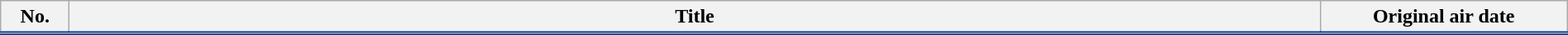<table class="plainrowheaders wikitable" style="width:100%; margin:auto; background:#FFF;">
<tr style="border-bottom: 3px solid #03379C;">
<th style="width:3em;">No.</th>
<th>Title</th>
<th style="width:12em;">Original air date</th>
</tr>
<tr>
</tr>
</table>
